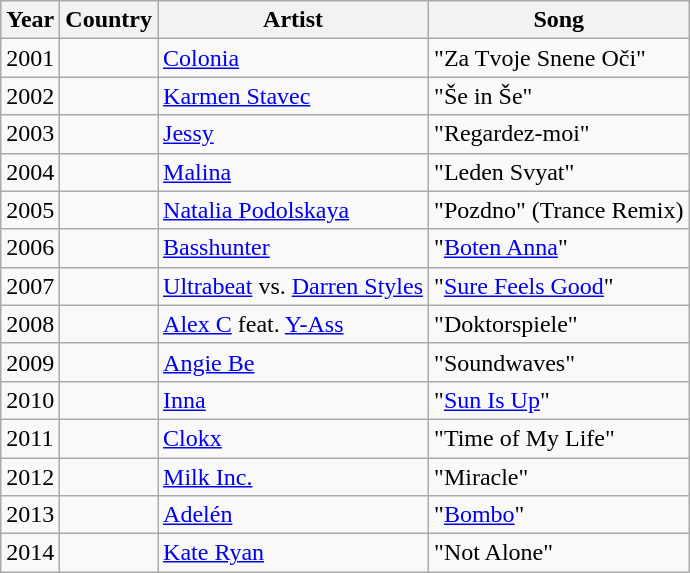<table class="wikitable">
<tr>
<th>Year</th>
<th>Country</th>
<th>Artist</th>
<th>Song</th>
</tr>
<tr>
<td>2001</td>
<td></td>
<td><a href='#'>Colonia</a></td>
<td>"Za Tvoje Snene Oči"</td>
</tr>
<tr>
<td>2002</td>
<td></td>
<td><a href='#'>Karmen Stavec</a></td>
<td>"Še in Še"</td>
</tr>
<tr>
<td>2003</td>
<td></td>
<td><a href='#'>Jessy</a></td>
<td>"Regardez-moi"</td>
</tr>
<tr>
<td>2004</td>
<td></td>
<td><a href='#'>Malina</a></td>
<td>"Leden Svyat"</td>
</tr>
<tr>
<td>2005</td>
<td></td>
<td><a href='#'>Natalia Podolskaya</a></td>
<td>"Pozdno" (Trance Remix)</td>
</tr>
<tr>
<td>2006</td>
<td></td>
<td><a href='#'>Basshunter</a></td>
<td>"<a href='#'>Boten Anna</a>"</td>
</tr>
<tr>
<td>2007</td>
<td></td>
<td><a href='#'>Ultrabeat</a> vs. <a href='#'>Darren Styles</a></td>
<td>"<a href='#'>Sure Feels Good</a>"</td>
</tr>
<tr>
<td>2008</td>
<td></td>
<td><a href='#'>Alex C</a> feat. <a href='#'>Y-Ass</a></td>
<td>"Doktorspiele"</td>
</tr>
<tr>
<td>2009</td>
<td></td>
<td><a href='#'>Angie Be</a></td>
<td>"Soundwaves"</td>
</tr>
<tr>
<td>2010</td>
<td></td>
<td><a href='#'>Inna</a></td>
<td>"<a href='#'>Sun Is Up</a>"</td>
</tr>
<tr>
<td>2011</td>
<td></td>
<td><a href='#'>Clokx</a></td>
<td>"Time of My Life"</td>
</tr>
<tr>
<td>2012</td>
<td></td>
<td><a href='#'>Milk Inc.</a></td>
<td>"Miracle"</td>
</tr>
<tr>
<td>2013</td>
<td></td>
<td><a href='#'>Adelén</a></td>
<td>"<a href='#'>Bombo</a>"</td>
</tr>
<tr>
<td>2014</td>
<td></td>
<td><a href='#'>Kate Ryan</a></td>
<td>"Not Alone"</td>
</tr>
</table>
